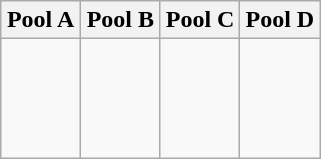<table class="wikitable">
<tr>
<th width=25%>Pool A</th>
<th width=25%>Pool B</th>
<th width=25%>Pool C</th>
<th width=25%>Pool D</th>
</tr>
<tr>
<td><br><br>
<br>
<br>
</td>
<td><br><br>
<br>
<br>
</td>
<td><br><br>
<br>
<br>
</td>
<td><br><br>
<br>
<br>
</td>
</tr>
</table>
